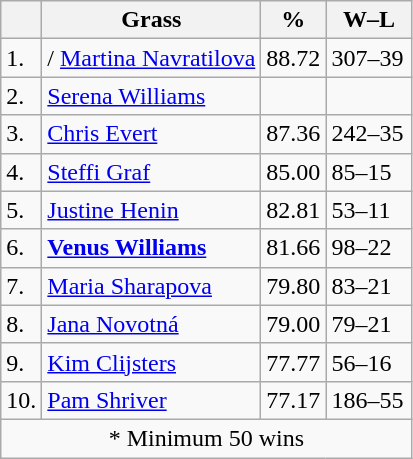<table class="wikitable" style="display:inline-table">
<tr>
<th></th>
<th>Grass</th>
<th>%</th>
<th style="width:50px;">W–L</th>
</tr>
<tr>
<td>1.</td>
<td nowrap>/ <a href='#'>Martina Navratilova</a></td>
<td>88.72</td>
<td>307–39</td>
</tr>
<tr>
<td>2.</td>
<td> <a href='#'>Serena Williams</a></td>
<td></td>
</tr>
<tr>
<td>3.</td>
<td> <a href='#'>Chris Evert</a></td>
<td>87.36</td>
<td>242–35</td>
</tr>
<tr>
<td>4.</td>
<td> <a href='#'>Steffi Graf</a></td>
<td>85.00</td>
<td>85–15</td>
</tr>
<tr>
<td>5.</td>
<td> <a href='#'>Justine Henin</a></td>
<td>82.81</td>
<td>53–11</td>
</tr>
<tr>
<td>6.</td>
<td> <strong><a href='#'>Venus Williams</a></strong></td>
<td>81.66</td>
<td>98–22</td>
</tr>
<tr>
<td>7.</td>
<td> <a href='#'>Maria Sharapova</a></td>
<td>79.80</td>
<td>83–21</td>
</tr>
<tr>
<td>8.</td>
<td> <a href='#'>Jana Novotná</a></td>
<td>79.00</td>
<td>79–21</td>
</tr>
<tr>
<td>9.</td>
<td> <a href='#'>Kim Clijsters</a></td>
<td>77.77</td>
<td>56–16</td>
</tr>
<tr>
<td>10.</td>
<td> <a href='#'>Pam Shriver</a></td>
<td>77.17</td>
<td>186–55</td>
</tr>
<tr>
<td colspan=4 style="text-align:center;">* Minimum 50 wins</td>
</tr>
</table>
